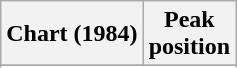<table class="wikitable sortable plainrowheaders" style="text-align:center">
<tr>
<th scope="col">Chart (1984)</th>
<th scope="col">Peak<br>position</th>
</tr>
<tr>
</tr>
<tr>
</tr>
</table>
